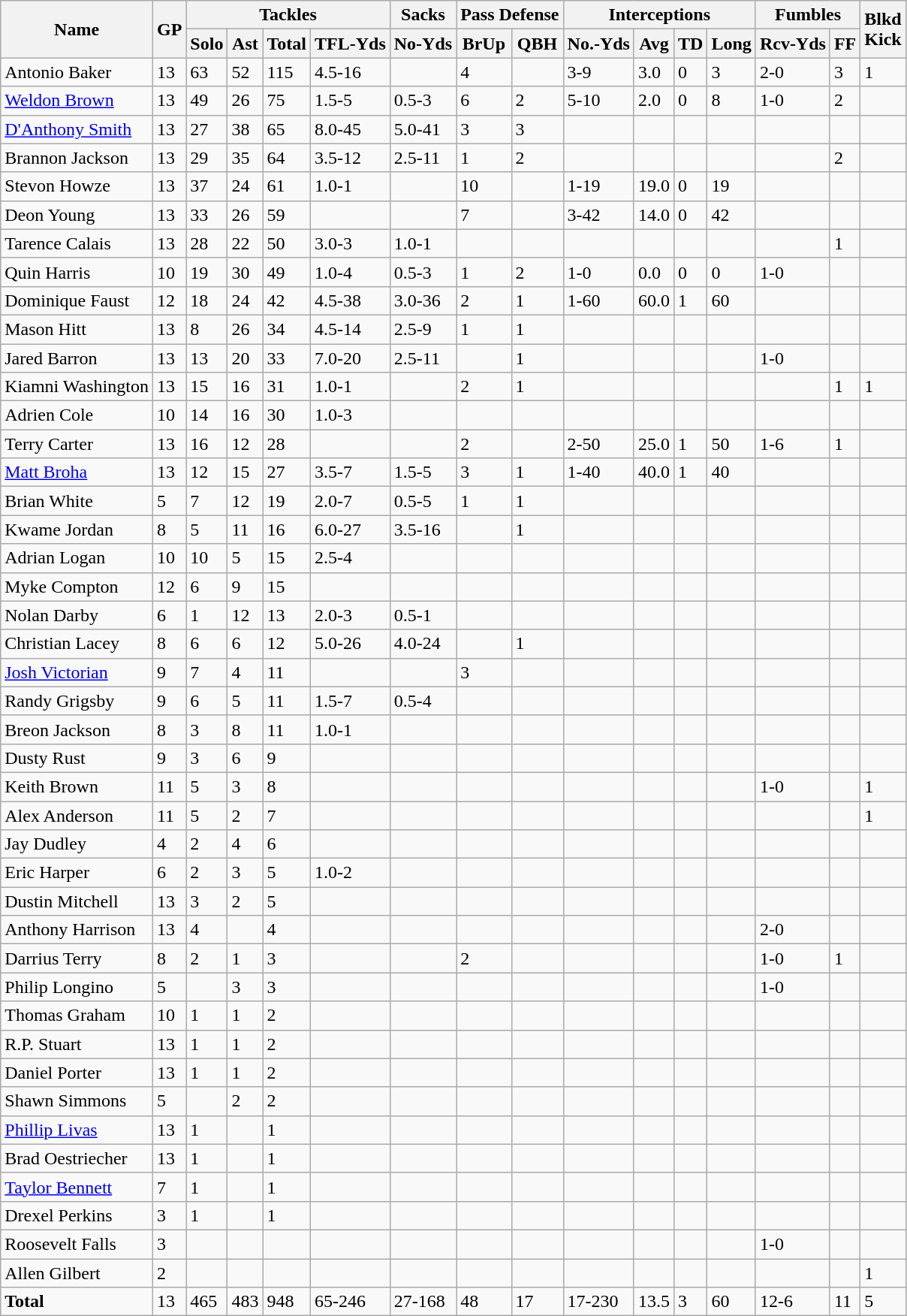<table class="wikitable" style="white-space:nowrap;">
<tr>
<th rowspan="2">Name</th>
<th rowspan="2">GP</th>
<th colspan="4">Tackles</th>
<th>Sacks</th>
<th colspan="2">Pass Defense</th>
<th colspan="4">Interceptions</th>
<th colspan="2">Fumbles</th>
<th rowspan="2">Blkd<br>Kick</th>
</tr>
<tr>
<th>Solo</th>
<th>Ast</th>
<th>Total</th>
<th>TFL-Yds</th>
<th>No-Yds</th>
<th>BrUp</th>
<th>QBH</th>
<th>No.-Yds</th>
<th>Avg</th>
<th>TD</th>
<th>Long</th>
<th>Rcv-Yds</th>
<th>FF</th>
</tr>
<tr>
<td>Antonio Baker</td>
<td>13</td>
<td>63</td>
<td>52</td>
<td>115</td>
<td>4.5-16</td>
<td></td>
<td>4</td>
<td></td>
<td>3-9</td>
<td>3.0</td>
<td>0</td>
<td>3</td>
<td>2-0</td>
<td>3</td>
<td>1</td>
</tr>
<tr>
<td><a href='#'>Weldon Brown</a></td>
<td>13</td>
<td>49</td>
<td>26</td>
<td>75</td>
<td>1.5-5</td>
<td>0.5-3</td>
<td>6</td>
<td>2</td>
<td>5-10</td>
<td>2.0</td>
<td>0</td>
<td>8</td>
<td>1-0</td>
<td>2</td>
<td></td>
</tr>
<tr>
<td><a href='#'>D'Anthony Smith</a></td>
<td>13</td>
<td>27</td>
<td>38</td>
<td>65</td>
<td>8.0-45</td>
<td>5.0-41</td>
<td>3</td>
<td>3</td>
<td></td>
<td></td>
<td></td>
<td></td>
<td></td>
<td></td>
<td></td>
</tr>
<tr>
<td>Brannon Jackson</td>
<td>13</td>
<td>29</td>
<td>35</td>
<td>64</td>
<td>3.5-12</td>
<td>2.5-11</td>
<td>1</td>
<td>2</td>
<td></td>
<td></td>
<td></td>
<td></td>
<td></td>
<td>2</td>
<td></td>
</tr>
<tr>
<td>Stevon Howze</td>
<td>13</td>
<td>37</td>
<td>24</td>
<td>61</td>
<td>1.0-1</td>
<td></td>
<td>10</td>
<td></td>
<td>1-19</td>
<td>19.0</td>
<td>0</td>
<td>19</td>
<td></td>
<td></td>
<td></td>
</tr>
<tr>
<td>Deon Young</td>
<td>13</td>
<td>33</td>
<td>26</td>
<td>59</td>
<td></td>
<td></td>
<td>7</td>
<td></td>
<td>3-42</td>
<td>14.0</td>
<td>0</td>
<td>42</td>
<td></td>
<td></td>
<td></td>
</tr>
<tr>
<td>Tarence Calais</td>
<td>13</td>
<td>28</td>
<td>22</td>
<td>50</td>
<td>3.0-3</td>
<td>1.0-1</td>
<td></td>
<td></td>
<td></td>
<td></td>
<td></td>
<td></td>
<td></td>
<td>1</td>
<td></td>
</tr>
<tr>
<td>Quin Harris</td>
<td>10</td>
<td>19</td>
<td>30</td>
<td>49</td>
<td>1.0-4</td>
<td>0.5-3</td>
<td>1</td>
<td>2</td>
<td>1-0</td>
<td>0.0</td>
<td>0</td>
<td>0</td>
<td>1-0</td>
<td></td>
<td></td>
</tr>
<tr>
<td>Dominique Faust</td>
<td>12</td>
<td>18</td>
<td>24</td>
<td>42</td>
<td>4.5-38</td>
<td>3.0-36</td>
<td>2</td>
<td>1</td>
<td>1-60</td>
<td>60.0</td>
<td>1</td>
<td>60</td>
<td></td>
<td></td>
<td></td>
</tr>
<tr>
<td>Mason Hitt</td>
<td>13</td>
<td>8</td>
<td>26</td>
<td>34</td>
<td>4.5-14</td>
<td>2.5-9</td>
<td>1</td>
<td>1</td>
<td></td>
<td></td>
<td></td>
<td></td>
<td></td>
<td></td>
<td></td>
</tr>
<tr>
<td>Jared Barron</td>
<td>13</td>
<td>13</td>
<td>20</td>
<td>33</td>
<td>7.0-20</td>
<td>2.5-11</td>
<td></td>
<td>1</td>
<td></td>
<td></td>
<td></td>
<td></td>
<td>1-0</td>
<td></td>
<td></td>
</tr>
<tr>
<td>Kiamni Washington</td>
<td>13</td>
<td>15</td>
<td>16</td>
<td>31</td>
<td>1.0-1</td>
<td></td>
<td>2</td>
<td>1</td>
<td></td>
<td></td>
<td></td>
<td></td>
<td></td>
<td>1</td>
<td>1</td>
</tr>
<tr>
<td>Adrien Cole</td>
<td>10</td>
<td>14</td>
<td>16</td>
<td>30</td>
<td>1.0-3</td>
<td></td>
<td></td>
<td></td>
<td></td>
<td></td>
<td></td>
<td></td>
<td></td>
<td></td>
<td></td>
</tr>
<tr>
<td>Terry Carter</td>
<td>13</td>
<td>16</td>
<td>12</td>
<td>28</td>
<td></td>
<td></td>
<td>2</td>
<td></td>
<td>2-50</td>
<td>25.0</td>
<td>1</td>
<td>50</td>
<td>1-6</td>
<td>1</td>
<td></td>
</tr>
<tr>
<td><a href='#'>Matt Broha</a></td>
<td>13</td>
<td>12</td>
<td>15</td>
<td>27</td>
<td>3.5-7</td>
<td>1.5-5</td>
<td>3</td>
<td>1</td>
<td>1-40</td>
<td>40.0</td>
<td>1</td>
<td>40</td>
<td></td>
<td></td>
<td></td>
</tr>
<tr>
<td>Brian White</td>
<td>5</td>
<td>7</td>
<td>12</td>
<td>19</td>
<td>2.0-7</td>
<td>0.5-5</td>
<td>1</td>
<td>1</td>
<td></td>
<td></td>
<td></td>
<td></td>
<td></td>
<td></td>
<td></td>
</tr>
<tr>
<td>Kwame Jordan</td>
<td>8</td>
<td>5</td>
<td>11</td>
<td>16</td>
<td>6.0-27</td>
<td>3.5-16</td>
<td></td>
<td>1</td>
<td></td>
<td></td>
<td></td>
<td></td>
<td></td>
<td></td>
<td></td>
</tr>
<tr>
<td>Adrian Logan</td>
<td>10</td>
<td>10</td>
<td>5</td>
<td>15</td>
<td>2.5-4</td>
<td></td>
<td></td>
<td></td>
<td></td>
<td></td>
<td></td>
<td></td>
<td></td>
<td></td>
<td></td>
</tr>
<tr>
<td>Myke Compton</td>
<td>12</td>
<td>6</td>
<td>9</td>
<td>15</td>
<td></td>
<td></td>
<td></td>
<td></td>
<td></td>
<td></td>
<td></td>
<td></td>
<td></td>
<td></td>
<td></td>
</tr>
<tr>
<td>Nolan Darby</td>
<td>6</td>
<td>1</td>
<td>12</td>
<td>13</td>
<td>2.0-3</td>
<td>0.5-1</td>
<td></td>
<td></td>
<td></td>
<td></td>
<td></td>
<td></td>
<td></td>
<td></td>
<td></td>
</tr>
<tr>
<td>Christian Lacey</td>
<td>8</td>
<td>6</td>
<td>6</td>
<td>12</td>
<td>5.0-26</td>
<td>4.0-24</td>
<td></td>
<td>1</td>
<td></td>
<td></td>
<td></td>
<td></td>
<td></td>
<td></td>
<td></td>
</tr>
<tr>
<td><a href='#'>Josh Victorian</a></td>
<td>9</td>
<td>7</td>
<td>4</td>
<td>11</td>
<td></td>
<td></td>
<td>3</td>
<td></td>
<td></td>
<td></td>
<td></td>
<td></td>
<td></td>
<td></td>
<td></td>
</tr>
<tr>
<td>Randy Grigsby</td>
<td>9</td>
<td>6</td>
<td>5</td>
<td>11</td>
<td>1.5-7</td>
<td>0.5-4</td>
<td></td>
<td></td>
<td></td>
<td></td>
<td></td>
<td></td>
<td></td>
<td></td>
<td></td>
</tr>
<tr>
<td>Breon Jackson</td>
<td>8</td>
<td>3</td>
<td>8</td>
<td>11</td>
<td>1.0-1</td>
<td></td>
<td></td>
<td></td>
<td></td>
<td></td>
<td></td>
<td></td>
<td></td>
<td></td>
<td></td>
</tr>
<tr>
<td>Dusty Rust</td>
<td>9</td>
<td>3</td>
<td>6</td>
<td>9</td>
<td></td>
<td></td>
<td></td>
<td></td>
<td></td>
<td></td>
<td></td>
<td></td>
<td></td>
<td></td>
<td></td>
</tr>
<tr>
<td>Keith Brown</td>
<td>11</td>
<td>5</td>
<td>3</td>
<td>8</td>
<td></td>
<td></td>
<td></td>
<td></td>
<td></td>
<td></td>
<td></td>
<td></td>
<td>1-0</td>
<td></td>
<td>1</td>
</tr>
<tr>
<td>Alex Anderson</td>
<td>11</td>
<td>5</td>
<td>2</td>
<td>7</td>
<td></td>
<td></td>
<td></td>
<td></td>
<td></td>
<td></td>
<td></td>
<td></td>
<td></td>
<td></td>
<td>1</td>
</tr>
<tr>
<td>Jay Dudley</td>
<td>4</td>
<td>2</td>
<td>4</td>
<td>6</td>
<td></td>
<td></td>
<td></td>
<td></td>
<td></td>
<td></td>
<td></td>
<td></td>
<td></td>
<td></td>
<td></td>
</tr>
<tr>
<td>Eric Harper</td>
<td>6</td>
<td>2</td>
<td>3</td>
<td>5</td>
<td>1.0-2</td>
<td></td>
<td></td>
<td></td>
<td></td>
<td></td>
<td></td>
<td></td>
<td></td>
<td></td>
<td></td>
</tr>
<tr>
<td>Dustin Mitchell</td>
<td>13</td>
<td>3</td>
<td>2</td>
<td>5</td>
<td></td>
<td></td>
<td></td>
<td></td>
<td></td>
<td></td>
<td></td>
<td></td>
<td></td>
<td></td>
<td></td>
</tr>
<tr>
<td>Anthony Harrison</td>
<td>13</td>
<td>4</td>
<td></td>
<td>4</td>
<td></td>
<td></td>
<td></td>
<td></td>
<td></td>
<td></td>
<td></td>
<td></td>
<td>2-0</td>
<td></td>
<td></td>
</tr>
<tr>
<td>Darrius Terry</td>
<td>8</td>
<td>2</td>
<td>1</td>
<td>3</td>
<td></td>
<td></td>
<td>2</td>
<td></td>
<td></td>
<td></td>
<td></td>
<td></td>
<td>1-0</td>
<td>1</td>
<td></td>
</tr>
<tr>
<td>Philip Longino</td>
<td>5</td>
<td></td>
<td>3</td>
<td>3</td>
<td></td>
<td></td>
<td></td>
<td></td>
<td></td>
<td></td>
<td></td>
<td></td>
<td>1-0</td>
<td></td>
<td></td>
</tr>
<tr>
<td>Thomas Graham</td>
<td>10</td>
<td>1</td>
<td>1</td>
<td>2</td>
<td></td>
<td></td>
<td></td>
<td></td>
<td></td>
<td></td>
<td></td>
<td></td>
<td></td>
<td></td>
<td></td>
</tr>
<tr>
<td>R.P. Stuart</td>
<td>13</td>
<td>1</td>
<td>1</td>
<td>2</td>
<td></td>
<td></td>
<td></td>
<td></td>
<td></td>
<td></td>
<td></td>
<td></td>
<td></td>
<td></td>
<td></td>
</tr>
<tr>
<td>Daniel Porter</td>
<td>13</td>
<td>1</td>
<td>1</td>
<td>2</td>
<td></td>
<td></td>
<td></td>
<td></td>
<td></td>
<td></td>
<td></td>
<td></td>
<td></td>
<td></td>
<td></td>
</tr>
<tr>
<td>Shawn Simmons</td>
<td>5</td>
<td></td>
<td>2</td>
<td>2</td>
<td></td>
<td></td>
<td></td>
<td></td>
<td></td>
<td></td>
<td></td>
<td></td>
<td></td>
<td></td>
<td></td>
</tr>
<tr>
<td><a href='#'>Phillip Livas</a></td>
<td>13</td>
<td>1</td>
<td></td>
<td>1</td>
<td></td>
<td></td>
<td></td>
<td></td>
<td></td>
<td></td>
<td></td>
<td></td>
<td></td>
<td></td>
<td></td>
</tr>
<tr>
<td>Brad Oestriecher</td>
<td>13</td>
<td>1</td>
<td></td>
<td>1</td>
<td></td>
<td></td>
<td></td>
<td></td>
<td></td>
<td></td>
<td></td>
<td></td>
<td></td>
<td></td>
<td></td>
</tr>
<tr>
<td><a href='#'>Taylor Bennett</a></td>
<td>7</td>
<td>1</td>
<td></td>
<td>1</td>
<td></td>
<td></td>
<td></td>
<td></td>
<td></td>
<td></td>
<td></td>
<td></td>
<td></td>
<td></td>
<td></td>
</tr>
<tr>
<td>Drexel Perkins</td>
<td>3</td>
<td>1</td>
<td></td>
<td>1</td>
<td></td>
<td></td>
<td></td>
<td></td>
<td></td>
<td></td>
<td></td>
<td></td>
<td></td>
<td></td>
<td></td>
</tr>
<tr>
<td>Roosevelt Falls</td>
<td>3</td>
<td></td>
<td></td>
<td></td>
<td></td>
<td></td>
<td></td>
<td></td>
<td></td>
<td></td>
<td></td>
<td></td>
<td>1-0</td>
<td></td>
<td></td>
</tr>
<tr>
<td>Allen Gilbert</td>
<td>2</td>
<td></td>
<td></td>
<td></td>
<td></td>
<td></td>
<td></td>
<td></td>
<td></td>
<td></td>
<td></td>
<td></td>
<td></td>
<td></td>
<td>1</td>
</tr>
<tr>
<td><strong>Total</strong></td>
<td>13</td>
<td>465</td>
<td>483</td>
<td>948</td>
<td>65-246</td>
<td>27-168</td>
<td>48</td>
<td>17</td>
<td>17-230</td>
<td>13.5</td>
<td>3</td>
<td>60</td>
<td>12-6</td>
<td>11</td>
<td>5</td>
</tr>
</table>
